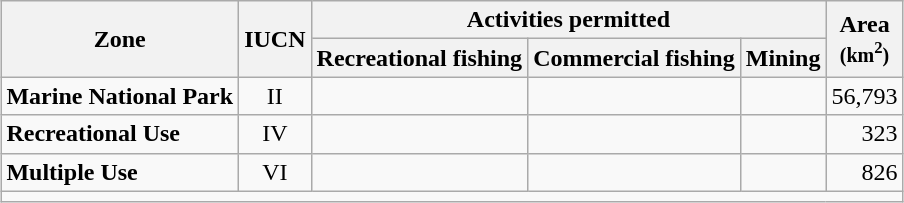<table class="wikitable" style="text-align:center; margin-left:auto; margin-right:auto; border:none;">
<tr>
<th rowspan=2>Zone</th>
<th rowspan=2>IUCN</th>
<th colspan=3>Activities permitted</th>
<th rowspan=2>Area<br><small>(km<sup>2</sup>)</small></th>
</tr>
<tr>
<th>Recreational fishing</th>
<th>Commercial fishing</th>
<th>Mining</th>
</tr>
<tr>
<td style="text-align:left"><strong>Marine National Park</strong></td>
<td>II</td>
<td></td>
<td></td>
<td></td>
<td style="text-align:right">56,793</td>
</tr>
<tr>
<td style="text-align:left"><strong>Recreational Use</strong></td>
<td>IV</td>
<td></td>
<td></td>
<td></td>
<td style="text-align:right">323</td>
</tr>
<tr>
<td style="text-align:left"><strong>Multiple Use</strong></td>
<td>VI</td>
<td></td>
<td></td>
<td></td>
<td style="text-align:right">826</td>
</tr>
<tr>
<td style="text-align:right" colspan=99></td>
</tr>
</table>
